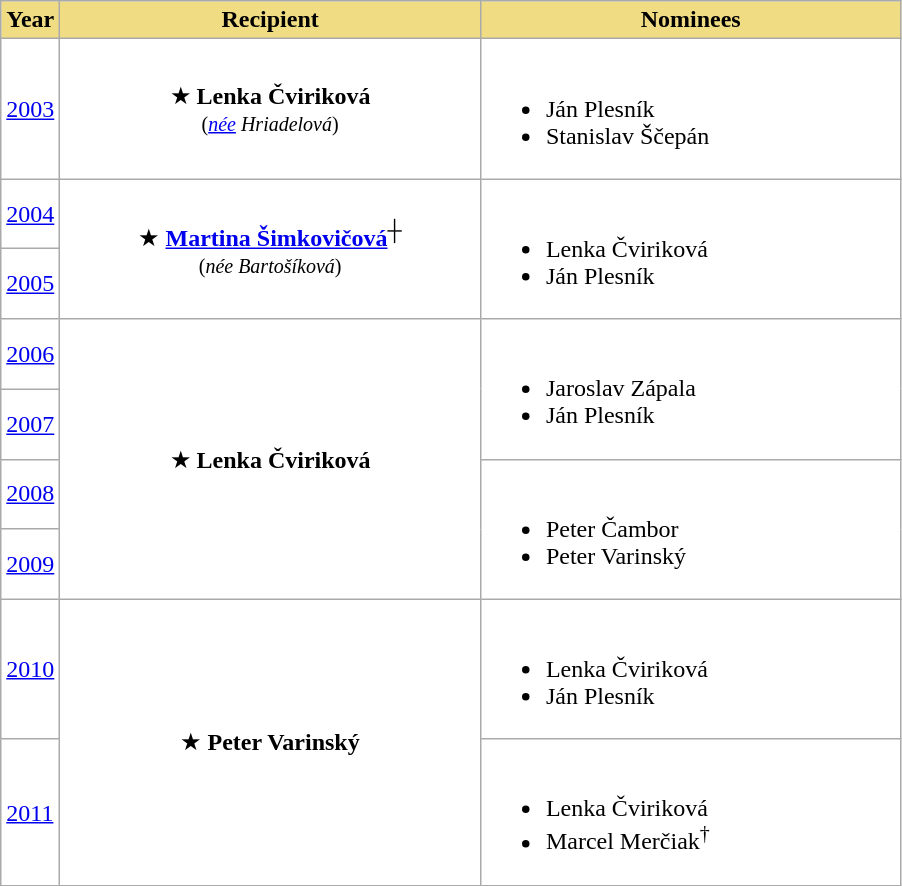<table class=wikitable sortable style="background:white">
<tr>
<th style=background:#F0DC82>Year</th>
<th style=background:#F0DC82 width=273>Recipient</th>
<th style=background:#F0DC82 width=273>Nominees</th>
</tr>
<tr>
<td><a href='#'>2003</a></td>
<td align=center>★ <strong>Lenka Čviriková</strong> <br><small>(<em><a href='#'>née</a> Hriadelová</em>)</small></td>
<td><br><ul><li>Ján Plesník</li><li>Stanislav Ščepán</li></ul></td>
</tr>
<tr>
<td><a href='#'>2004</a></td>
<td rowspan=2 align=center>★ <strong><a href='#'>Martina Šimkovičová</a></strong><sup>┼</sup> <br><small>(<em>née Bartošíková</em>)</small></td>
<td rowspan=2><br><ul><li>Lenka Čviriková</li><li>Ján Plesník</li></ul></td>
</tr>
<tr>
<td><a href='#'>2005</a></td>
</tr>
<tr>
<td><a href='#'>2006</a></td>
<td rowspan=4 align=center>★ <strong>Lenka Čviriková</strong> <br></td>
<td rowspan=2><br><ul><li>Jaroslav Zápala</li><li>Ján Plesník</li></ul></td>
</tr>
<tr>
<td><a href='#'>2007</a></td>
</tr>
<tr>
<td><a href='#'>2008</a></td>
<td rowspan=2><br><ul><li>Peter Čambor</li><li>Peter Varinský</li></ul></td>
</tr>
<tr>
<td><a href='#'>2009</a></td>
</tr>
<tr>
<td><a href='#'>2010</a></td>
<td rowspan=2 align=center>★ <strong>Peter Varinský</strong> <br></td>
<td><br><ul><li>Lenka Čviriková</li><li>Ján Plesník</li></ul></td>
</tr>
<tr>
<td><a href='#'>2011</a></td>
<td><br><ul><li>Lenka Čviriková</li><li>Marcel Merčiak<sup>†</sup></li></ul></td>
</tr>
</table>
